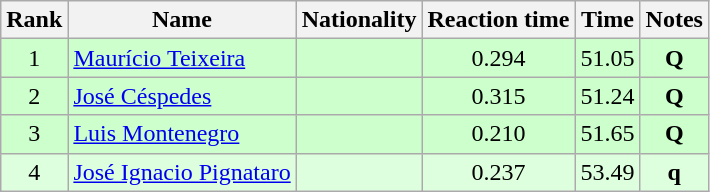<table class="wikitable sortable" style="text-align:center">
<tr>
<th>Rank</th>
<th>Name</th>
<th>Nationality</th>
<th>Reaction time</th>
<th>Time</th>
<th>Notes</th>
</tr>
<tr bgcolor=ccffcc>
<td>1</td>
<td align=left><a href='#'>Maurício Teixeira</a></td>
<td align=left></td>
<td>0.294</td>
<td>51.05</td>
<td><strong>Q</strong></td>
</tr>
<tr bgcolor=ccffcc>
<td>2</td>
<td align=left><a href='#'>José Céspedes</a></td>
<td align=left></td>
<td>0.315</td>
<td>51.24</td>
<td><strong>Q</strong></td>
</tr>
<tr bgcolor=ccffcc>
<td>3</td>
<td align=left><a href='#'>Luis Montenegro</a></td>
<td align=left></td>
<td>0.210</td>
<td>51.65</td>
<td><strong>Q</strong></td>
</tr>
<tr bgcolor=ddffdd>
<td>4</td>
<td align=left><a href='#'>José Ignacio Pignataro</a></td>
<td align=left></td>
<td>0.237</td>
<td>53.49</td>
<td><strong>q</strong></td>
</tr>
</table>
